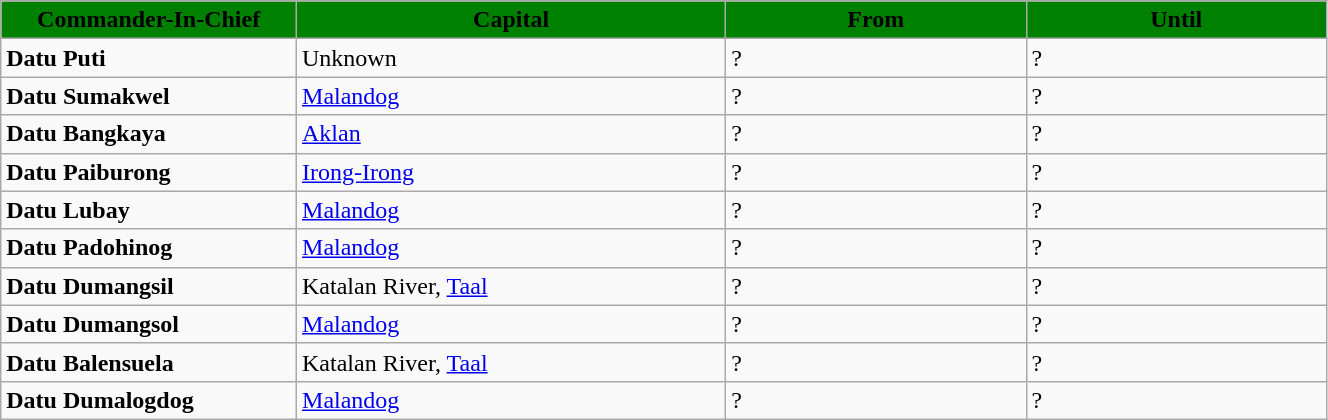<table width=70% class="wikitable">
<tr>
<th style="background-color:green" width=5%,>Commander-In-Chief</th>
<th style="background-color:green" width=10%>Capital</th>
<th style="background-color:green" width=7%>From</th>
<th style="background-color:green" width=7%>Until</th>
</tr>
<tr>
<td><strong>Datu Puti</strong></td>
<td>Unknown</td>
<td>?</td>
<td>?</td>
</tr>
<tr>
<td><strong>Datu Sumakwel</strong></td>
<td><a href='#'>Malandog</a></td>
<td>?</td>
<td>?</td>
</tr>
<tr>
<td><strong>Datu Bangkaya</strong></td>
<td><a href='#'>Aklan</a></td>
<td>?</td>
<td>?</td>
</tr>
<tr>
<td><strong>Datu Paiburong</strong></td>
<td><a href='#'>Irong-Irong</a></td>
<td>?</td>
<td>?</td>
</tr>
<tr>
<td><strong>Datu Lubay</strong></td>
<td><a href='#'>Malandog</a></td>
<td>?</td>
<td>?</td>
</tr>
<tr>
<td><strong>Datu Padohinog</strong></td>
<td><a href='#'>Malandog</a></td>
<td>?</td>
<td>?</td>
</tr>
<tr>
<td><strong>Datu Dumangsil</strong></td>
<td>Katalan River, <a href='#'>Taal</a></td>
<td>?</td>
<td>?</td>
</tr>
<tr>
<td><strong>Datu Dumangsol</strong></td>
<td><a href='#'>Malandog</a></td>
<td>?</td>
<td>?</td>
</tr>
<tr>
<td><strong>Datu Balensuela</strong></td>
<td>Katalan River, <a href='#'>Taal</a></td>
<td>?</td>
<td>?</td>
</tr>
<tr>
<td><strong>Datu Dumalogdog</strong></td>
<td><a href='#'>Malandog</a></td>
<td>?</td>
<td>?</td>
</tr>
</table>
